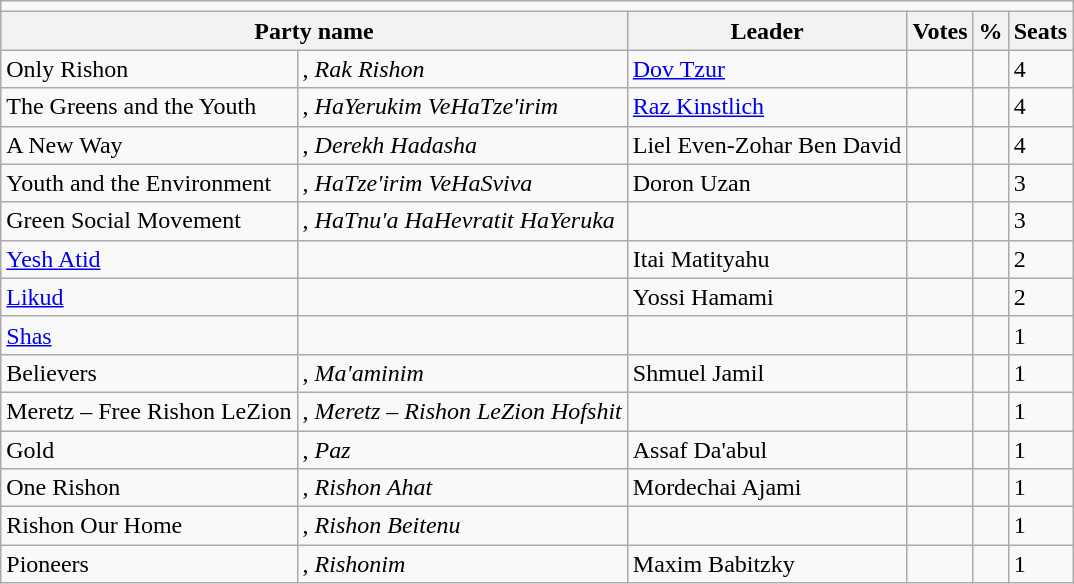<table class="wikitable sortable">
<tr>
<td colspan=6></td>
</tr>
<tr>
<th colspan="2">Party name</th>
<th>Leader</th>
<th>Votes</th>
<th>%</th>
<th>Seats</th>
</tr>
<tr>
<td>Only Rishon</td>
<td>, <em>Rak Rishon</em></td>
<td><a href='#'>Dov Tzur</a></td>
<td></td>
<td></td>
<td>4</td>
</tr>
<tr>
<td>The Greens and the Youth</td>
<td>, <em>HaYerukim VeHaTze'irim</em></td>
<td><a href='#'>Raz Kinstlich</a></td>
<td></td>
<td></td>
<td>4</td>
</tr>
<tr>
<td>A New Way</td>
<td>, <em>Derekh Hadasha</em></td>
<td>Liel Even-Zohar Ben David</td>
<td></td>
<td></td>
<td>4</td>
</tr>
<tr>
<td>Youth and the Environment</td>
<td>, <em>HaTze'irim VeHaSviva</em></td>
<td>Doron Uzan</td>
<td></td>
<td></td>
<td>3</td>
</tr>
<tr>
<td>Green Social Movement</td>
<td>, <em>HaTnu'a HaHevratit HaYeruka</em></td>
<td></td>
<td></td>
<td></td>
<td>3</td>
</tr>
<tr>
<td><a href='#'>Yesh Atid</a></td>
<td></td>
<td>Itai Matityahu</td>
<td></td>
<td></td>
<td>2</td>
</tr>
<tr>
<td><a href='#'>Likud</a></td>
<td></td>
<td>Yossi Hamami</td>
<td></td>
<td></td>
<td>2</td>
</tr>
<tr>
<td><a href='#'>Shas</a></td>
<td></td>
<td></td>
<td></td>
<td></td>
<td>1</td>
</tr>
<tr>
<td>Believers</td>
<td>, <em>Ma'aminim</em></td>
<td>Shmuel Jamil</td>
<td></td>
<td></td>
<td>1</td>
</tr>
<tr>
<td>Meretz – Free Rishon LeZion</td>
<td>, <em>Meretz – Rishon LeZion Hofshit</em></td>
<td></td>
<td></td>
<td></td>
<td>1</td>
</tr>
<tr>
<td>Gold</td>
<td>, <em>Paz</em></td>
<td>Assaf Da'abul</td>
<td></td>
<td></td>
<td>1</td>
</tr>
<tr>
<td>One Rishon</td>
<td>, <em>Rishon Ahat</em></td>
<td>Mordechai Ajami</td>
<td></td>
<td></td>
<td>1</td>
</tr>
<tr>
<td>Rishon Our Home</td>
<td>, <em>Rishon Beitenu</em></td>
<td></td>
<td></td>
<td></td>
<td>1</td>
</tr>
<tr>
<td>Pioneers</td>
<td>, <em>Rishonim</em></td>
<td>Maxim Babitzky</td>
<td></td>
<td></td>
<td>1</td>
</tr>
</table>
